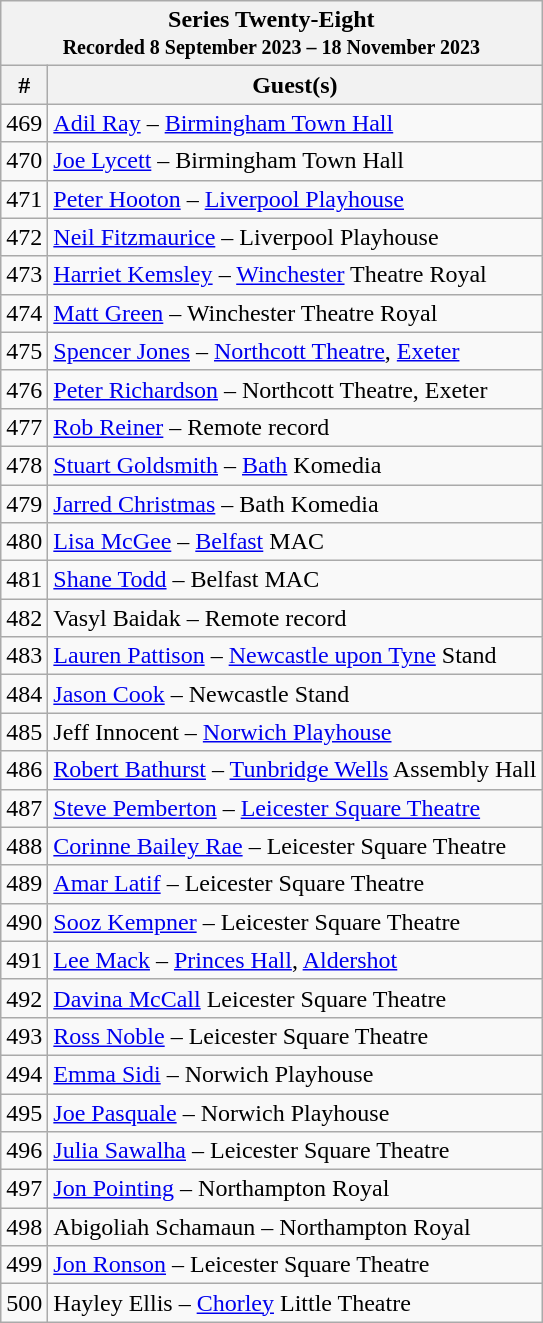<table class="wikitable">
<tr>
<th colspan="3">Series Twenty-Eight<br><small>Recorded 8 September 2023 – 18 November 2023 </small></th>
</tr>
<tr>
<th>#</th>
<th>Guest(s)</th>
</tr>
<tr>
<td>469</td>
<td><a href='#'>Adil Ray</a> – <a href='#'>Birmingham Town Hall</a></td>
</tr>
<tr>
<td>470</td>
<td><a href='#'>Joe Lycett</a> – Birmingham Town Hall</td>
</tr>
<tr>
<td>471</td>
<td><a href='#'>Peter Hooton</a> – <a href='#'>Liverpool Playhouse</a></td>
</tr>
<tr>
<td>472</td>
<td><a href='#'>Neil Fitzmaurice</a> – Liverpool Playhouse</td>
</tr>
<tr>
<td>473</td>
<td><a href='#'>Harriet Kemsley</a> – <a href='#'>Winchester</a> Theatre Royal</td>
</tr>
<tr>
<td>474</td>
<td><a href='#'>Matt Green</a> – Winchester Theatre Royal</td>
</tr>
<tr>
<td>475</td>
<td><a href='#'>Spencer Jones</a> – <a href='#'>Northcott Theatre</a>, <a href='#'>Exeter</a></td>
</tr>
<tr>
<td>476</td>
<td><a href='#'>Peter Richardson</a> – Northcott Theatre, Exeter</td>
</tr>
<tr>
<td>477</td>
<td><a href='#'>Rob Reiner</a> – Remote record</td>
</tr>
<tr>
<td>478</td>
<td><a href='#'>Stuart Goldsmith</a> – <a href='#'>Bath</a> Komedia</td>
</tr>
<tr>
<td>479</td>
<td><a href='#'>Jarred Christmas</a> – Bath Komedia</td>
</tr>
<tr>
<td>480</td>
<td><a href='#'>Lisa McGee</a> – <a href='#'>Belfast</a> MAC</td>
</tr>
<tr>
<td>481</td>
<td><a href='#'>Shane Todd</a> – Belfast MAC</td>
</tr>
<tr>
<td>482</td>
<td>Vasyl Baidak – Remote record</td>
</tr>
<tr>
<td>483</td>
<td><a href='#'>Lauren Pattison</a> – <a href='#'>Newcastle upon Tyne</a> Stand</td>
</tr>
<tr>
<td>484</td>
<td><a href='#'>Jason Cook</a> – Newcastle Stand</td>
</tr>
<tr>
<td>485</td>
<td>Jeff Innocent – <a href='#'>Norwich Playhouse</a></td>
</tr>
<tr>
<td>486</td>
<td><a href='#'>Robert Bathurst</a> – <a href='#'>Tunbridge Wells</a> Assembly Hall</td>
</tr>
<tr>
<td>487</td>
<td><a href='#'>Steve Pemberton</a> – <a href='#'>Leicester Square Theatre</a></td>
</tr>
<tr>
<td>488</td>
<td><a href='#'>Corinne Bailey Rae</a> – Leicester Square Theatre</td>
</tr>
<tr>
<td>489</td>
<td><a href='#'>Amar Latif</a> – Leicester Square Theatre</td>
</tr>
<tr>
<td>490</td>
<td><a href='#'>Sooz Kempner</a> – Leicester Square Theatre</td>
</tr>
<tr>
<td>491</td>
<td><a href='#'>Lee Mack</a> – <a href='#'>Princes Hall</a>, <a href='#'>Aldershot</a></td>
</tr>
<tr>
<td>492</td>
<td><a href='#'>Davina McCall</a> Leicester Square Theatre</td>
</tr>
<tr>
<td>493</td>
<td><a href='#'>Ross Noble</a> – Leicester Square Theatre</td>
</tr>
<tr>
<td>494</td>
<td><a href='#'>Emma Sidi</a> – Norwich Playhouse</td>
</tr>
<tr>
<td>495</td>
<td><a href='#'>Joe Pasquale</a> – Norwich Playhouse</td>
</tr>
<tr>
<td>496</td>
<td><a href='#'>Julia Sawalha</a> – Leicester Square Theatre</td>
</tr>
<tr>
<td>497</td>
<td><a href='#'>Jon Pointing</a> – Northampton Royal</td>
</tr>
<tr>
<td>498</td>
<td>Abigoliah Schamaun – Northampton Royal</td>
</tr>
<tr>
<td>499</td>
<td><a href='#'>Jon Ronson</a> – Leicester Square Theatre</td>
</tr>
<tr>
<td>500</td>
<td>Hayley Ellis – <a href='#'>Chorley</a> Little Theatre</td>
</tr>
</table>
